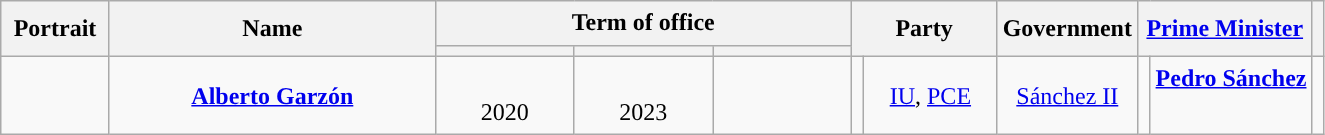<table class="wikitable" style="line-height:1.4em; text-align:center; border:1px #aaf solid;">
<tr>
<th rowspan="2" width="65">Portrait</th>
<th rowspan="2" width="210">Name<br></th>
<th colspan="3">Term of office</th>
<th rowspan="2" colspan="2" width="90">Party</th>
<th rowspan="2">Government</th>
<th rowspan="2" colspan="2"><a href='#'>Prime Minister</a><br></th>
<th rowspan="2"></th>
</tr>
<tr>
<th width="85"></th>
<th width="85"></th>
<th width="85"></th>
</tr>
<tr>
<td></td>
<td><strong><a href='#'>Alberto Garzón</a></strong><br></td>
<td class="nowrap"><br>2020</td>
<td class="nowrap"><br>2023</td>
<td style="font-size:95%;"></td>
<td width="1" style="color:inherit;background:"></td>
<td><a href='#'>IU</a>, <a href='#'>PCE</a></td>
<td><a href='#'>Sánchez II</a></td>
<td width="1" style="color:inherit;background:"></td>
<td><strong><a href='#'>Pedro Sánchez</a></strong><br><br></td>
<td align="center"><br></td>
</tr>
</table>
